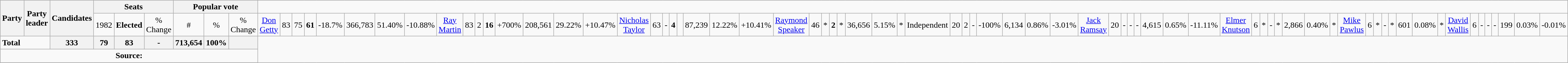<table class="wikitable">
<tr>
<th rowspan=2 colspan=2>Party</th>
<th rowspan=2>Party leader</th>
<th rowspan=2>Candidates</th>
<th colspan=3>Seats</th>
<th colspan=3>Popular vote</th>
</tr>
<tr>
<td align="center">1982</td>
<td align="center"><strong>Elected</strong></td>
<td align="center">% Change</td>
<td align="center">#</td>
<td align="center">%</td>
<td align="center">% Change<br></td>
<td align="center"><a href='#'>Don Getty</a></td>
<td align="right">83</td>
<td align="right">75</td>
<td align="right"><strong>61</strong></td>
<td align="right">-18.7%</td>
<td align="right">366,783</td>
<td align="right">51.40%</td>
<td align="right">-10.88%<br></td>
<td align="center"><a href='#'>Ray Martin</a></td>
<td align="right">83</td>
<td align="right">2</td>
<td align="right"><strong>16</strong></td>
<td align="right">+700%</td>
<td align="right">208,561</td>
<td align="right">29.22%</td>
<td align="right">+10.47%<br></td>
<td align="center"><a href='#'>Nicholas Taylor</a></td>
<td align="right">63</td>
<td align="right">-</td>
<td align="right"><strong>4</strong></td>
<td align="right"> </td>
<td align="right">87,239</td>
<td align="right">12.22%</td>
<td align="right">+10.41%<br></td>
<td align="center"><a href='#'>Raymond Speaker</a></td>
<td align="right">46</td>
<td align="right">*</td>
<td align="right"><strong>2</strong></td>
<td align="right">*</td>
<td align="right">36,656</td>
<td align="right">5.15%</td>
<td align="right">*<br></td>
<td colspan=2>Independent</td>
<td align="right">20</td>
<td align="right">2</td>
<td align="right">-</td>
<td align="right">-100%</td>
<td align="right">6,134</td>
<td align="right">0.86%</td>
<td align="right">-3.01%<br></td>
<td align="center"><a href='#'>Jack Ramsay</a></td>
<td align="right">20</td>
<td align="right">-</td>
<td align="right">-</td>
<td align="right">-</td>
<td align="right">4,615</td>
<td align="right">0.65%</td>
<td align="right">-11.11%<br></td>
<td align="center"><a href='#'>Elmer Knutson</a></td>
<td align="right">6</td>
<td align="right">*</td>
<td align="right">-</td>
<td align="right">*</td>
<td align="right">2,866</td>
<td align="right">0.40%</td>
<td align="right">*<br></td>
<td align="center"><a href='#'>Mike Pawlus</a></td>
<td align="right">6</td>
<td align="right">*</td>
<td align="right">-</td>
<td align="right">*</td>
<td align="right">601</td>
<td align="right">0.08%</td>
<td align="right">*<br></td>
<td align="center"><a href='#'>David Wallis</a></td>
<td align="right">6</td>
<td align="right">-</td>
<td align="right">-</td>
<td align="right">-</td>
<td align="right">199</td>
<td align="right">0.03%</td>
<td align="right">-0.01%</td>
</tr>
<tr>
<td colspan=3><strong>Total</strong></td>
<th align="right">333</th>
<th align="right">79</th>
<th align="right">83</th>
<th align="right">-</th>
<th align="right">713,654</th>
<th align="right">100%</th>
<th> </th>
</tr>
<tr>
<td align="center" colspan=10><strong>Source:</strong> </td>
</tr>
<tr>
</tr>
</table>
